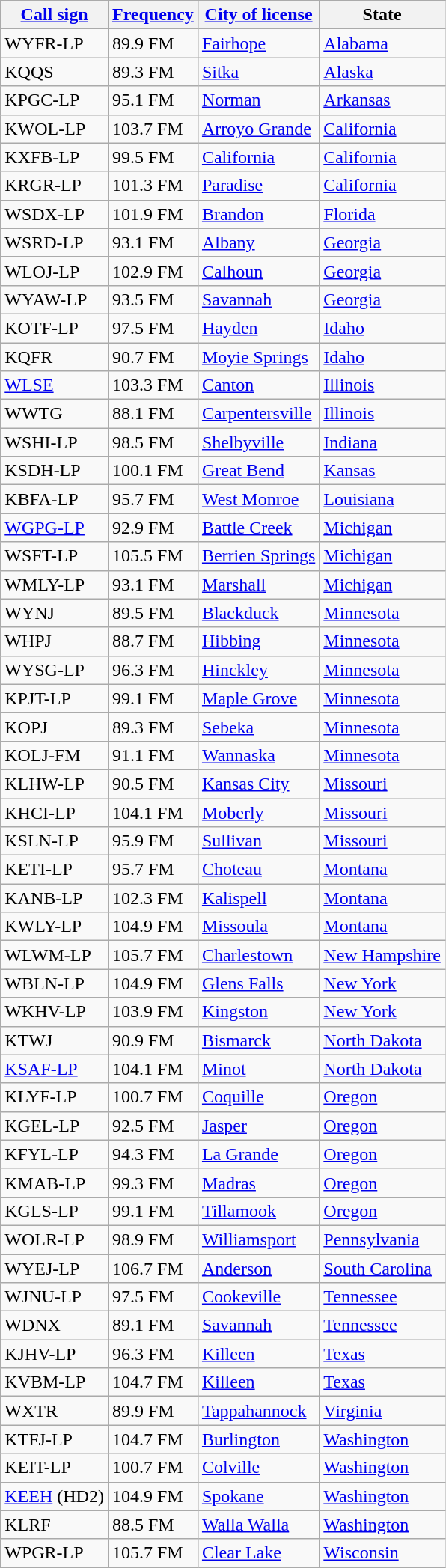<table class="wikitable sortable">
<tr>
</tr>
<tr>
<th><a href='#'>Call sign</a></th>
<th data-sort-type="number"><a href='#'>Frequency</a></th>
<th><a href='#'>City of license</a></th>
<th>State</th>
</tr>
<tr>
<td>WYFR-LP</td>
<td>89.9 FM</td>
<td><a href='#'>Fairhope</a></td>
<td><a href='#'>Alabama</a></td>
</tr>
<tr>
<td>KQQS</td>
<td>89.3 FM</td>
<td><a href='#'>Sitka</a></td>
<td><a href='#'>Alaska</a></td>
</tr>
<tr>
<td>KPGC-LP</td>
<td>95.1 FM</td>
<td><a href='#'>Norman</a></td>
<td><a href='#'>Arkansas</a></td>
</tr>
<tr>
<td>KWOL-LP</td>
<td>103.7 FM</td>
<td><a href='#'>Arroyo Grande</a></td>
<td><a href='#'>California</a></td>
</tr>
<tr>
<td>KXFB-LP</td>
<td>99.5 FM</td>
<td><a href='#'>California</a></td>
<td><a href='#'>California</a></td>
</tr>
<tr>
<td>KRGR-LP</td>
<td>101.3 FM</td>
<td><a href='#'>Paradise</a></td>
<td><a href='#'>California</a></td>
</tr>
<tr>
<td>WSDX-LP</td>
<td>101.9 FM</td>
<td><a href='#'>Brandon</a></td>
<td><a href='#'>Florida</a></td>
</tr>
<tr>
<td>WSRD-LP</td>
<td>93.1 FM</td>
<td><a href='#'>Albany</a></td>
<td><a href='#'>Georgia</a></td>
</tr>
<tr>
<td>WLOJ-LP</td>
<td>102.9 FM</td>
<td><a href='#'>Calhoun</a></td>
<td><a href='#'>Georgia</a></td>
</tr>
<tr>
<td>WYAW-LP</td>
<td>93.5 FM</td>
<td><a href='#'>Savannah</a></td>
<td><a href='#'>Georgia</a></td>
</tr>
<tr>
<td>KOTF-LP</td>
<td>97.5 FM</td>
<td><a href='#'>Hayden</a></td>
<td><a href='#'>Idaho</a></td>
</tr>
<tr>
<td>KQFR</td>
<td>90.7 FM</td>
<td><a href='#'>Moyie Springs</a></td>
<td><a href='#'>Idaho</a></td>
</tr>
<tr>
<td><a href='#'>WLSE</a></td>
<td>103.3 FM</td>
<td><a href='#'>Canton</a></td>
<td><a href='#'>Illinois</a></td>
</tr>
<tr>
<td>WWTG</td>
<td>88.1 FM</td>
<td><a href='#'>Carpentersville</a></td>
<td><a href='#'>Illinois</a></td>
</tr>
<tr>
<td>WSHI-LP</td>
<td>98.5 FM</td>
<td><a href='#'>Shelbyville</a></td>
<td><a href='#'>Indiana</a></td>
</tr>
<tr>
<td>KSDH-LP</td>
<td>100.1 FM</td>
<td><a href='#'>Great Bend</a></td>
<td><a href='#'>Kansas</a></td>
</tr>
<tr>
<td>KBFA-LP</td>
<td>95.7 FM</td>
<td><a href='#'>West Monroe</a></td>
<td><a href='#'>Louisiana</a></td>
</tr>
<tr>
<td><a href='#'>WGPG-LP</a></td>
<td>92.9 FM</td>
<td><a href='#'>Battle Creek</a></td>
<td><a href='#'>Michigan</a></td>
</tr>
<tr>
<td>WSFT-LP</td>
<td>105.5 FM</td>
<td><a href='#'>Berrien Springs</a></td>
<td><a href='#'>Michigan</a></td>
</tr>
<tr>
<td>WMLY-LP</td>
<td>93.1 FM</td>
<td><a href='#'>Marshall</a></td>
<td><a href='#'>Michigan</a></td>
</tr>
<tr>
<td>WYNJ</td>
<td>89.5 FM</td>
<td><a href='#'>Blackduck</a></td>
<td><a href='#'>Minnesota</a></td>
</tr>
<tr>
<td>WHPJ</td>
<td>88.7 FM</td>
<td><a href='#'>Hibbing</a></td>
<td><a href='#'>Minnesota</a></td>
</tr>
<tr>
<td>WYSG-LP</td>
<td>96.3 FM</td>
<td><a href='#'>Hinckley</a></td>
<td><a href='#'>Minnesota</a></td>
</tr>
<tr>
<td>KPJT-LP</td>
<td>99.1 FM</td>
<td><a href='#'>Maple Grove</a></td>
<td><a href='#'>Minnesota</a></td>
</tr>
<tr>
<td>KOPJ</td>
<td>89.3 FM</td>
<td><a href='#'>Sebeka</a></td>
<td><a href='#'>Minnesota</a></td>
</tr>
<tr>
<td>KOLJ-FM</td>
<td>91.1 FM</td>
<td><a href='#'>Wannaska</a></td>
<td><a href='#'>Minnesota</a></td>
</tr>
<tr>
<td>KLHW-LP</td>
<td>90.5 FM</td>
<td><a href='#'>Kansas City</a></td>
<td><a href='#'>Missouri</a></td>
</tr>
<tr>
<td>KHCI-LP</td>
<td>104.1 FM</td>
<td><a href='#'>Moberly</a></td>
<td><a href='#'>Missouri</a></td>
</tr>
<tr>
<td>KSLN-LP</td>
<td>95.9 FM</td>
<td><a href='#'>Sullivan</a></td>
<td><a href='#'>Missouri</a></td>
</tr>
<tr>
<td>KETI-LP</td>
<td>95.7 FM</td>
<td><a href='#'>Choteau</a></td>
<td><a href='#'>Montana</a></td>
</tr>
<tr>
<td>KANB-LP</td>
<td>102.3 FM</td>
<td><a href='#'>Kalispell</a></td>
<td><a href='#'>Montana</a></td>
</tr>
<tr>
<td>KWLY-LP</td>
<td>104.9 FM</td>
<td><a href='#'>Missoula</a></td>
<td><a href='#'>Montana</a></td>
</tr>
<tr>
<td>WLWM-LP</td>
<td>105.7 FM</td>
<td><a href='#'>Charlestown</a></td>
<td><a href='#'>New Hampshire</a></td>
</tr>
<tr>
<td>WBLN-LP</td>
<td>104.9 FM</td>
<td><a href='#'>Glens Falls</a></td>
<td><a href='#'>New York</a></td>
</tr>
<tr>
<td>WKHV-LP</td>
<td>103.9 FM</td>
<td><a href='#'>Kingston</a></td>
<td><a href='#'>New York</a></td>
</tr>
<tr>
<td>KTWJ</td>
<td>90.9 FM</td>
<td><a href='#'>Bismarck</a></td>
<td><a href='#'>North Dakota</a></td>
</tr>
<tr>
<td><a href='#'>KSAF-LP</a></td>
<td>104.1 FM</td>
<td><a href='#'>Minot</a></td>
<td><a href='#'>North Dakota</a></td>
</tr>
<tr>
<td>KLYF-LP</td>
<td>100.7 FM</td>
<td><a href='#'>Coquille</a></td>
<td><a href='#'>Oregon</a></td>
</tr>
<tr>
<td>KGEL-LP</td>
<td>92.5 FM</td>
<td><a href='#'>Jasper</a></td>
<td><a href='#'>Oregon</a></td>
</tr>
<tr>
<td>KFYL-LP</td>
<td>94.3 FM</td>
<td><a href='#'>La Grande</a></td>
<td><a href='#'>Oregon</a></td>
</tr>
<tr>
<td>KMAB-LP</td>
<td>99.3 FM</td>
<td><a href='#'>Madras</a></td>
<td><a href='#'>Oregon</a></td>
</tr>
<tr>
<td>KGLS-LP</td>
<td>99.1 FM</td>
<td><a href='#'>Tillamook</a></td>
<td><a href='#'>Oregon</a></td>
</tr>
<tr>
<td>WOLR-LP</td>
<td>98.9 FM</td>
<td><a href='#'>Williamsport</a></td>
<td><a href='#'>Pennsylvania</a></td>
</tr>
<tr>
<td>WYEJ-LP</td>
<td>106.7 FM</td>
<td><a href='#'>Anderson</a></td>
<td><a href='#'>South Carolina</a></td>
</tr>
<tr>
<td>WJNU-LP</td>
<td>97.5 FM</td>
<td><a href='#'>Cookeville</a></td>
<td><a href='#'>Tennessee</a></td>
</tr>
<tr>
<td>WDNX</td>
<td>89.1 FM</td>
<td><a href='#'>Savannah</a></td>
<td><a href='#'>Tennessee</a></td>
</tr>
<tr>
<td>KJHV-LP</td>
<td>96.3 FM</td>
<td><a href='#'>Killeen</a></td>
<td><a href='#'>Texas</a></td>
</tr>
<tr>
<td>KVBM-LP</td>
<td>104.7 FM</td>
<td><a href='#'>Killeen</a></td>
<td><a href='#'>Texas</a></td>
</tr>
<tr>
<td>WXTR</td>
<td>89.9 FM</td>
<td><a href='#'>Tappahannock</a></td>
<td><a href='#'>Virginia</a></td>
</tr>
<tr>
<td>KTFJ-LP</td>
<td>104.7 FM</td>
<td><a href='#'>Burlington</a></td>
<td><a href='#'>Washington</a></td>
</tr>
<tr>
<td>KEIT-LP</td>
<td>100.7 FM</td>
<td><a href='#'>Colville</a></td>
<td><a href='#'>Washington</a></td>
</tr>
<tr>
<td><a href='#'>KEEH</a> (HD2)</td>
<td>104.9 FM</td>
<td><a href='#'>Spokane</a></td>
<td><a href='#'>Washington</a></td>
</tr>
<tr>
<td>KLRF</td>
<td>88.5 FM</td>
<td><a href='#'>Walla Walla</a></td>
<td><a href='#'>Washington</a></td>
</tr>
<tr>
<td>WPGR-LP</td>
<td>105.7 FM</td>
<td><a href='#'>Clear Lake</a></td>
<td><a href='#'>Wisconsin</a></td>
</tr>
</table>
